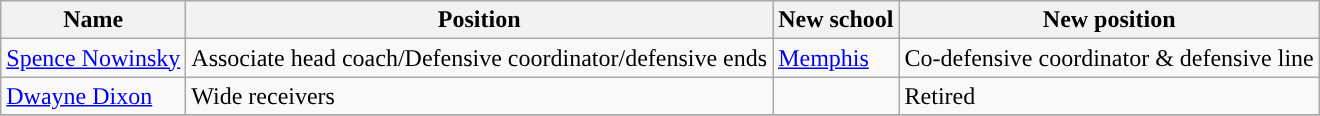<table class="wikitable">
<tr>
<th style="text-align:center;">Name</th>
<th style="text-align:center;">Position</th>
<th style="text-align:center;">New school</th>
<th style="text-align:center;">New position</th>
</tr>
<tr>
<td><a href='#'>Spence Nowinsky</a></td>
<td>Associate head coach/Defensive coordinator/defensive ends</td>
<td><a href='#'>Memphis</a></td>
<td>Co-defensive coordinator & defensive line</td>
</tr>
<tr>
<td><a href='#'>Dwayne Dixon</a></td>
<td>Wide receivers</td>
<td></td>
<td>Retired</td>
</tr>
<tr>
</tr>
</table>
